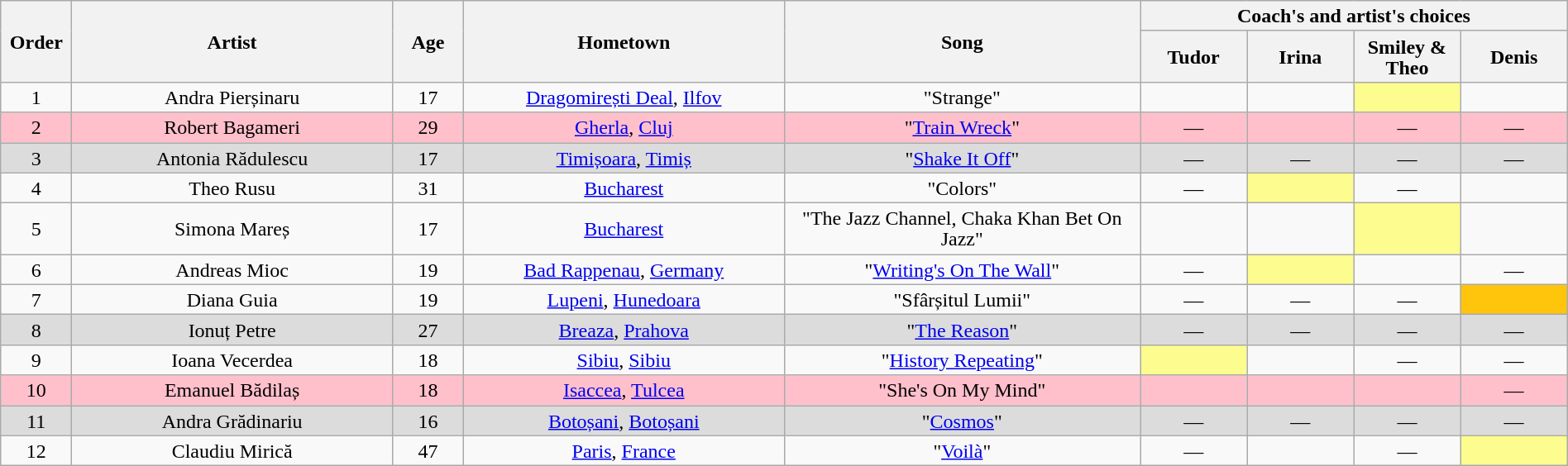<table class="wikitable" style="text-align:center; line-height:17px; width:100%;">
<tr>
<th scope="col" rowspan="2" style="width:04%;">Order</th>
<th scope="col" rowspan="2" style="width:18%;">Artist</th>
<th scope="col" rowspan="2" style="width:04%;">Age</th>
<th scope="col" rowspan="2" style="width:18%;">Hometown</th>
<th scope="col" rowspan="2" style="width:20%;">Song</th>
<th scope="col" colspan="4" style="width:24%;">Coach's and artist's choices</th>
</tr>
<tr>
<th style="width:06%;">Tudor</th>
<th style="width:06%;">Irina</th>
<th style="width:06%;">Smiley & Theo</th>
<th style="width:06%;">Denis</th>
</tr>
<tr>
<td>1</td>
<td>Andra Pierșinaru</td>
<td>17</td>
<td><a href='#'>Dragomirești Deal</a>, <a href='#'>Ilfov</a></td>
<td>"Strange"</td>
<td></td>
<td></td>
<td style="background:#FDFC8F;"></td>
<td></td>
</tr>
<tr>
<td style="background:pink">2</td>
<td style="background:pink">Robert Bagameri</td>
<td style="background:pink">29</td>
<td style="background:pink"><a href='#'>Gherla</a>, <a href='#'>Cluj</a></td>
<td style="background:pink">"<a href='#'>Train Wreck</a>"</td>
<td style="background:pink">—</td>
<td style="background:pink"></td>
<td style="background:pink">—</td>
<td style="background:pink">—</td>
</tr>
<tr style="background:#DCDCDC;">
<td>3</td>
<td>Antonia Rădulescu</td>
<td>17</td>
<td><a href='#'>Timișoara</a>, <a href='#'>Timiș</a></td>
<td>"<a href='#'>Shake It Off</a>"</td>
<td>—</td>
<td>—</td>
<td>—</td>
<td>—</td>
</tr>
<tr>
<td>4</td>
<td>Theo Rusu</td>
<td>31</td>
<td><a href='#'>Bucharest</a></td>
<td>"Colors"</td>
<td>—</td>
<td style="background:#FDFC8F;"></td>
<td>—</td>
<td></td>
</tr>
<tr>
<td>5</td>
<td>Simona Mareș</td>
<td>17</td>
<td><a href='#'>Bucharest</a></td>
<td>"The Jazz Channel, Chaka Khan Bet On Jazz"</td>
<td></td>
<td></td>
<td style="background:#FDFC8F;"></td>
<td></td>
</tr>
<tr>
<td>6</td>
<td>Andreas Mioc</td>
<td>19</td>
<td><a href='#'>Bad Rappenau</a>, <a href='#'>Germany</a></td>
<td>"<a href='#'>Writing's On The Wall</a>"</td>
<td>—</td>
<td style="background:#FDFC8F;"></td>
<td></td>
<td>—</td>
</tr>
<tr>
<td>7</td>
<td>Diana Guia</td>
<td>19</td>
<td><a href='#'>Lupeni</a>, <a href='#'>Hunedoara</a></td>
<td>"Sfârșitul Lumii"</td>
<td>—</td>
<td>—</td>
<td>—</td>
<td style="background:#ffc40c;"></td>
</tr>
<tr style="background:#DCDCDC;">
<td>8</td>
<td>Ionuț Petre</td>
<td>27</td>
<td><a href='#'>Breaza</a>, <a href='#'>Prahova</a></td>
<td>"<a href='#'>The Reason</a>"</td>
<td>—</td>
<td>—</td>
<td>—</td>
<td>—</td>
</tr>
<tr>
<td>9</td>
<td>Ioana Vecerdea</td>
<td>18</td>
<td><a href='#'>Sibiu</a>, <a href='#'>Sibiu</a></td>
<td>"<a href='#'>History Repeating</a>"</td>
<td style="background:#FDFC8F;"></td>
<td></td>
<td>—</td>
<td>—</td>
</tr>
<tr>
<td style="background:pink">10</td>
<td style="background:pink">Emanuel Bădilaș</td>
<td style="background:pink">18</td>
<td style="background:pink"><a href='#'>Isaccea</a>, <a href='#'>Tulcea</a></td>
<td style="background:pink">"She's On My Mind"</td>
<td style="background:pink"></td>
<td style="background:pink"></td>
<td style="background:pink"></td>
<td style="background:pink">—</td>
</tr>
<tr style="background:#DCDCDC;">
<td>11</td>
<td>Andra Grădinariu</td>
<td>16</td>
<td><a href='#'>Botoșani</a>, <a href='#'>Botoșani</a></td>
<td>"<a href='#'>Cosmos</a>"</td>
<td>—</td>
<td>—</td>
<td>—</td>
<td>—</td>
</tr>
<tr>
<td>12</td>
<td>Claudiu Mirică</td>
<td>47</td>
<td><a href='#'>Paris</a>, <a href='#'>France</a></td>
<td>"<a href='#'>Voilà</a>"</td>
<td>—</td>
<td></td>
<td>—</td>
<td style="background:#FDFC8F;"></td>
</tr>
</table>
